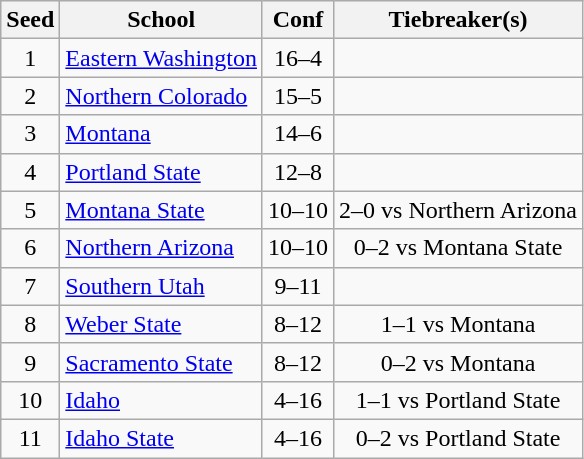<table class="wikitable" style="text-align:center">
<tr bgcolor="#efefef">
<th>Seed</th>
<th>School</th>
<th>Conf</th>
<th>Tiebreaker(s)</th>
</tr>
<tr>
<td>1</td>
<td align=left><a href='#'>Eastern Washington</a></td>
<td>16–4</td>
<td></td>
</tr>
<tr>
<td>2</td>
<td align=left><a href='#'>Northern Colorado</a></td>
<td>15–5</td>
<td></td>
</tr>
<tr>
<td>3</td>
<td align=left><a href='#'>Montana</a></td>
<td>14–6</td>
<td></td>
</tr>
<tr>
<td>4</td>
<td align=left><a href='#'>Portland State</a></td>
<td>12–8</td>
<td></td>
</tr>
<tr>
<td>5</td>
<td align=left><a href='#'>Montana State</a></td>
<td>10–10</td>
<td>2–0 vs Northern Arizona</td>
</tr>
<tr>
<td>6</td>
<td align=left><a href='#'>Northern Arizona</a></td>
<td>10–10</td>
<td>0–2 vs Montana State</td>
</tr>
<tr>
<td>7</td>
<td align=left><a href='#'>Southern Utah</a></td>
<td>9–11</td>
<td></td>
</tr>
<tr>
<td>8</td>
<td align=left><a href='#'>Weber State</a></td>
<td>8–12</td>
<td>1–1 vs Montana</td>
</tr>
<tr>
<td>9</td>
<td align=left><a href='#'>Sacramento State</a></td>
<td>8–12</td>
<td>0–2 vs Montana</td>
</tr>
<tr>
<td>10</td>
<td align=left><a href='#'>Idaho</a></td>
<td>4–16</td>
<td>1–1 vs Portland State</td>
</tr>
<tr>
<td>11</td>
<td align=left><a href='#'>Idaho State</a></td>
<td>4–16</td>
<td>0–2 vs Portland State</td>
</tr>
</table>
